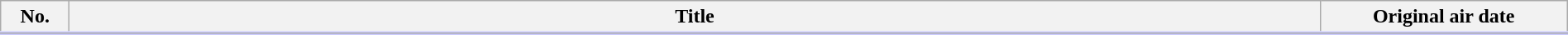<table class="plainrowheaders wikitable" style="width:100%; margin:auto; background:#FFF;">
<tr style="border-bottom: 3px solid #CCF;">
<th style="width:3em;">No.</th>
<th>Title</th>
<th style="width:12em;">Original air date</th>
</tr>
<tr>
</tr>
</table>
